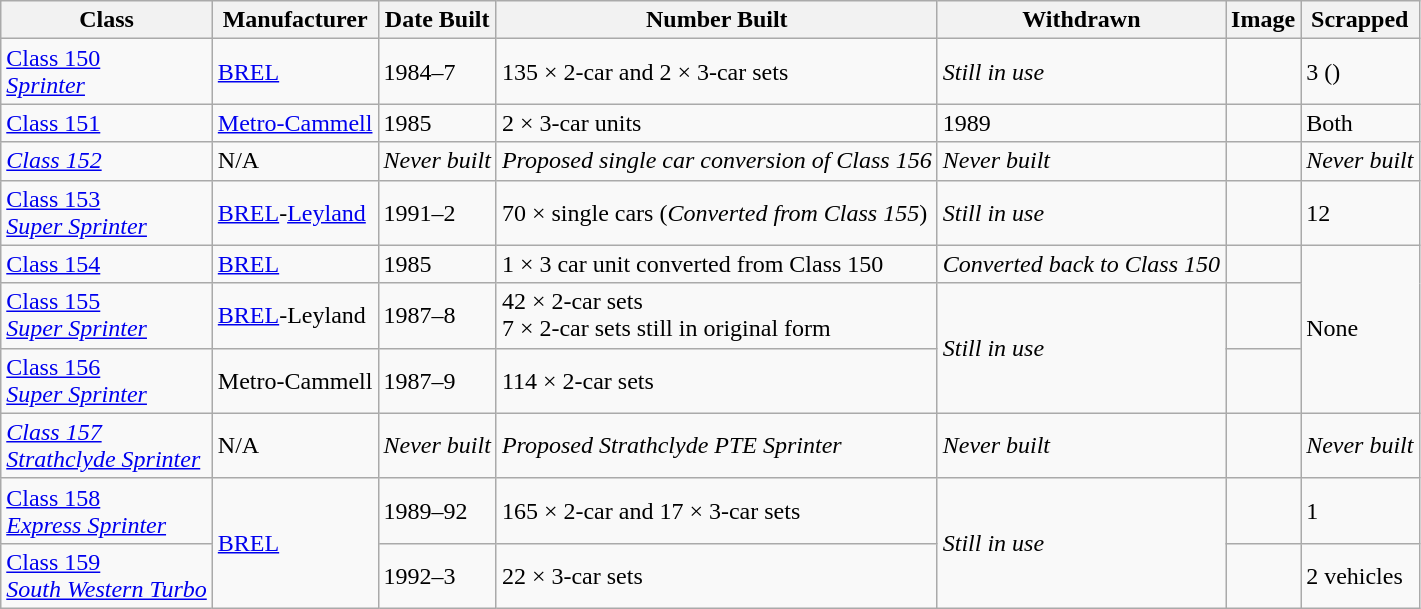<table class="sort wikitable sortable">
<tr>
<th>Class</th>
<th>Manufacturer</th>
<th>Date Built</th>
<th>Number Built</th>
<th>Withdrawn</th>
<th>Image</th>
<th>Scrapped</th>
</tr>
<tr>
<td><a href='#'>Class 150<br><em>Sprinter</em></a></td>
<td><a href='#'>BREL</a></td>
<td>1984–7</td>
<td>135 × 2-car and 2 × 3-car sets</td>
<td><em>Still in use</em></td>
<td></td>
<td>3 ()</td>
</tr>
<tr>
<td><a href='#'>Class 151</a></td>
<td><a href='#'>Metro-Cammell</a></td>
<td>1985</td>
<td>2 × 3-car units</td>
<td>1989</td>
<td></td>
<td>Both</td>
</tr>
<tr>
<td><a href='#'><em>Class 152</em></a></td>
<td>N/A</td>
<td><em>Never built</em></td>
<td><em>Proposed single car conversion of Class 156</em></td>
<td><em>Never built</em></td>
<td></td>
<td><em>Never built</em></td>
</tr>
<tr>
<td><a href='#'>Class 153<br><em>Super Sprinter</em></a></td>
<td><a href='#'>BREL</a>-<a href='#'>Leyland</a></td>
<td>1991–2</td>
<td>70 × single cars (<em>Converted from Class 155</em>)</td>
<td><em>Still in use</em></td>
<td></td>
<td>12</td>
</tr>
<tr>
<td><a href='#'>Class 154</a></td>
<td><a href='#'>BREL</a></td>
<td>1985</td>
<td>1 × 3 car unit converted from Class 150</td>
<td><em>Converted back to Class 150</em></td>
<td></td>
<td rowspan="3">None</td>
</tr>
<tr>
<td><a href='#'>Class 155<br><em>Super Sprinter</em></a></td>
<td><a href='#'>BREL</a>-Leyland</td>
<td>1987–8</td>
<td>42 × 2-car sets<br>7 × 2-car sets still in original form</td>
<td rowspan="2"><em>Still in use</em></td>
<td></td>
</tr>
<tr>
<td><a href='#'>Class 156<br><em>Super Sprinter</em></a></td>
<td>Metro-Cammell</td>
<td>1987–9</td>
<td>114 × 2-car sets</td>
<td></td>
</tr>
<tr>
<td><a href='#'><em>Class 157<br>Strathclyde Sprinter</em></a></td>
<td>N/A</td>
<td><em>Never built</em></td>
<td><em>Proposed Strathclyde PTE Sprinter</em></td>
<td><em>Never built</em></td>
<td></td>
<td><em>Never built</em></td>
</tr>
<tr>
<td><a href='#'>Class 158<br><em>Express Sprinter</em></a></td>
<td rowspan="2"><a href='#'>BREL</a></td>
<td>1989–92</td>
<td>165 × 2-car and 17 × 3-car sets</td>
<td rowspan="2"><em>Still in use</em></td>
<td></td>
<td>1</td>
</tr>
<tr>
<td><a href='#'>Class 159<br><em>South Western Turbo</em></a></td>
<td>1992–3</td>
<td>22 × 3-car sets</td>
<td></td>
<td>2 vehicles</td>
</tr>
</table>
